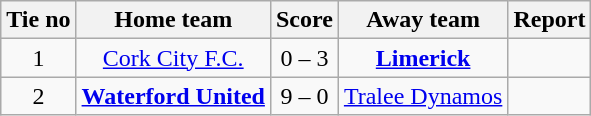<table class="wikitable" style="text-align: center">
<tr>
<th>Tie no</th>
<th>Home team</th>
<th>Score</th>
<th>Away team</th>
<th>Report</th>
</tr>
<tr>
<td>1</td>
<td><a href='#'>Cork City F.C.</a></td>
<td>0 – 3</td>
<td><strong><a href='#'>Limerick</a></strong></td>
<td></td>
</tr>
<tr>
<td>2</td>
<td><strong><a href='#'>Waterford United</a></strong></td>
<td>9 – 0</td>
<td><a href='#'>Tralee Dynamos</a></td>
<td></td>
</tr>
</table>
